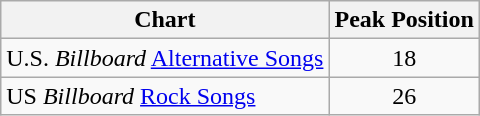<table class="wikitable">
<tr>
<th>Chart</th>
<th>Peak Position</th>
</tr>
<tr>
<td>U.S. <em>Billboard</em> <a href='#'>Alternative Songs</a></td>
<td align="center">18</td>
</tr>
<tr>
<td>US <em>Billboard</em> <a href='#'>Rock Songs</a></td>
<td align="center">26</td>
</tr>
</table>
